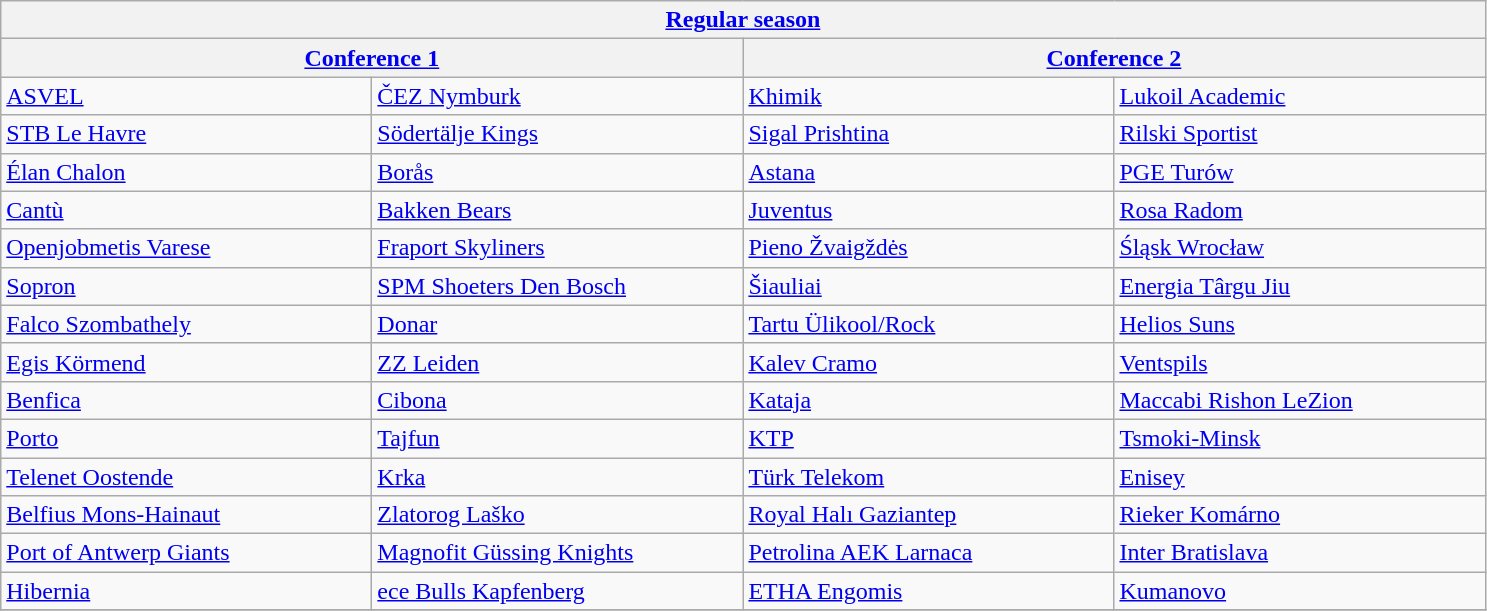<table class="wikitable">
<tr>
<th colspan=4><a href='#'>Regular season</a></th>
</tr>
<tr>
<th colspan=2><a href='#'>Conference 1</a></th>
<th colspan=2><a href='#'>Conference 2</a></th>
</tr>
<tr>
<td width=240> <a href='#'>ASVEL</a> </td>
<td width=240> <a href='#'>ČEZ Nymburk</a> </td>
<td width=240> <a href='#'>Khimik</a> </td>
<td width=240> <a href='#'>Lukoil Academic</a> </td>
</tr>
<tr>
<td width=240> <a href='#'>STB Le Havre</a> </td>
<td width=240> <a href='#'>Södertälje Kings</a> </td>
<td width=240> <a href='#'>Sigal Prishtina</a> </td>
<td width=240> <a href='#'>Rilski Sportist</a> </td>
</tr>
<tr>
<td width=240> <a href='#'>Élan Chalon</a> </td>
<td width=240> <a href='#'>Borås</a> </td>
<td width=240> <a href='#'>Astana</a> </td>
<td width=240> <a href='#'>PGE Turów</a> </td>
</tr>
<tr>
<td width=240> <a href='#'>Cantù</a> </td>
<td width=240> <a href='#'>Bakken Bears</a> </td>
<td width=240> <a href='#'>Juventus</a> </td>
<td width=240> <a href='#'>Rosa Radom</a> </td>
</tr>
<tr>
<td width=240> <a href='#'>Openjobmetis Varese</a> </td>
<td width=240> <a href='#'>Fraport Skyliners</a> </td>
<td width=240> <a href='#'>Pieno Žvaigždės</a> </td>
<td width=240> <a href='#'>Śląsk Wrocław</a> </td>
</tr>
<tr>
<td width=240> <a href='#'>Sopron</a> </td>
<td width=240> <a href='#'>SPM Shoeters Den Bosch</a> </td>
<td width=240> <a href='#'>Šiauliai</a> </td>
<td width=240> <a href='#'>Energia Târgu Jiu</a> </td>
</tr>
<tr>
<td width=240> <a href='#'>Falco Szombathely</a> </td>
<td width=240> <a href='#'>Donar</a> </td>
<td width=240> <a href='#'>Tartu Ülikool/Rock</a> </td>
<td width=240> <a href='#'>Helios Suns</a>  </td>
</tr>
<tr>
<td width=240> <a href='#'>Egis Körmend</a> </td>
<td width=240> <a href='#'>ZZ Leiden</a> </td>
<td width=240> <a href='#'>Kalev Cramo</a> </td>
<td width=240> <a href='#'>Ventspils</a> </td>
</tr>
<tr>
<td width=240> <a href='#'>Benfica</a> </td>
<td width=240> <a href='#'>Cibona</a> </td>
<td width=240> <a href='#'>Kataja</a> </td>
<td width=240> <a href='#'>Maccabi Rishon LeZion</a> </td>
</tr>
<tr>
<td width=240> <a href='#'>Porto</a>  </td>
<td width=240> <a href='#'>Tajfun</a> </td>
<td width=240> <a href='#'>KTP</a> </td>
<td width=240> <a href='#'>Tsmoki-Minsk</a> </td>
</tr>
<tr>
<td width=240> <a href='#'>Telenet Oostende</a> </td>
<td width=240> <a href='#'>Krka</a> </td>
<td width=240> <a href='#'>Türk Telekom</a> </td>
<td width=240> <a href='#'>Enisey</a> </td>
</tr>
<tr>
<td width=240> <a href='#'>Belfius Mons-Hainaut</a> </td>
<td width=240> <a href='#'>Zlatorog Laško</a> </td>
<td width=240> <a href='#'>Royal Halı Gaziantep</a> </td>
<td width=240> <a href='#'>Rieker Komárno</a> </td>
</tr>
<tr>
<td width=240> <a href='#'>Port of Antwerp Giants</a> </td>
<td width=240> <a href='#'>Magnofit Güssing Knights</a> </td>
<td width=240> <a href='#'>Petrolina AEK Larnaca</a> </td>
<td width=240> <a href='#'>Inter Bratislava</a> </td>
</tr>
<tr>
<td width=240> <a href='#'>Hibernia</a> </td>
<td width=240> <a href='#'>ece Bulls Kapfenberg</a> </td>
<td width=240> <a href='#'>ETHA Engomis</a> </td>
<td width=240> <a href='#'>Kumanovo</a> </td>
</tr>
<tr>
</tr>
</table>
